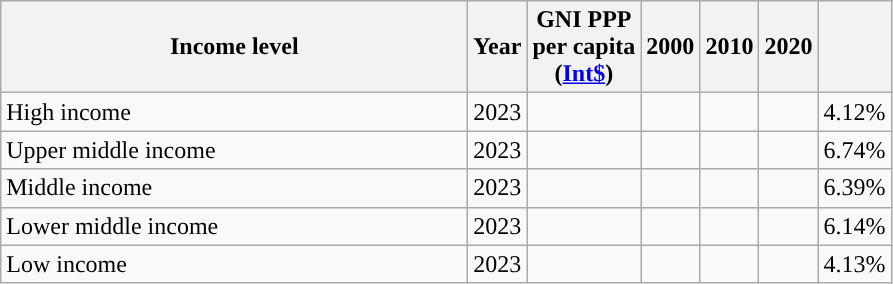<table class="wikitable sortable sticky-header sort-under col1left ">
<tr>
<th style=width:19em>Income level</th>
<th>Year</th>
<th>GNI PPP<br>per capita<br>(<a href='#'>Int$</a>)</th>
<th>2000</th>
<th>2010</th>
<th>2020</th>
<th></th>
</tr>
<tr>
<td>High income</td>
<td>2023</td>
<td></td>
<td></td>
<td></td>
<td></td>
<td>4.12%</td>
</tr>
<tr>
<td>Upper middle income</td>
<td>2023</td>
<td></td>
<td></td>
<td></td>
<td></td>
<td>6.74%</td>
</tr>
<tr>
<td>Middle income</td>
<td>2023</td>
<td></td>
<td></td>
<td></td>
<td></td>
<td>6.39%</td>
</tr>
<tr>
<td>Lower middle income</td>
<td>2023</td>
<td></td>
<td></td>
<td></td>
<td></td>
<td>6.14%</td>
</tr>
<tr>
<td>Low income</td>
<td>2023</td>
<td></td>
<td></td>
<td></td>
<td></td>
<td>4.13%</td>
</tr>
</table>
